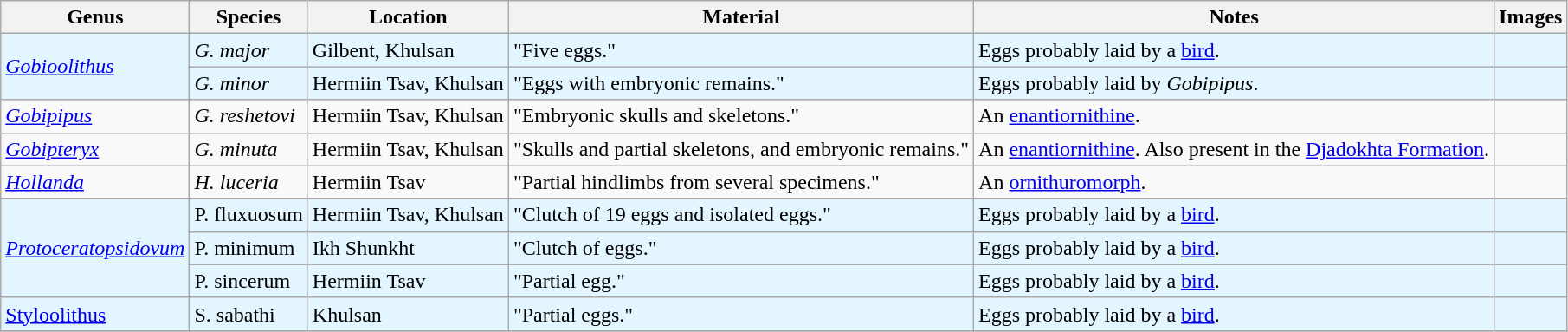<table class="wikitable sortable">
<tr>
<th>Genus</th>
<th>Species</th>
<th>Location</th>
<th>Material</th>
<th>Notes</th>
<th>Images</th>
</tr>
<tr>
<td rowspan="2"; style="background:#e3f5ff;"><em><a href='#'>Gobioolithus</a></em></td>
<td style="background:#e3f5ff;"><em>G. major</em></td>
<td style="background:#e3f5ff;">Gilbent, Khulsan</td>
<td style="background:#e3f5ff;">"Five eggs."</td>
<td style="background:#e3f5ff;">Eggs probably laid by a <a href='#'>bird</a>.</td>
<td style="background:#e3f5ff;"></td>
</tr>
<tr>
<td style="background:#e3f5ff;"><em>G. minor</em></td>
<td style="background:#e3f5ff;">Hermiin Tsav, Khulsan</td>
<td style="background:#e3f5ff;">"Eggs with embryonic remains."</td>
<td style="background:#e3f5ff;">Eggs probably laid by <em>Gobipipus</em>.</td>
<td style="background:#e3f5ff;"></td>
</tr>
<tr>
<td><em><a href='#'>Gobipipus</a></em></td>
<td><em>G. reshetovi</em></td>
<td>Hermiin Tsav, Khulsan</td>
<td>"Embryonic skulls and skeletons."</td>
<td>An <a href='#'>enantiornithine</a>.</td>
<td></td>
</tr>
<tr>
<td><em><a href='#'>Gobipteryx</a></em></td>
<td><em>G. minuta</em></td>
<td>Hermiin Tsav, Khulsan</td>
<td>"Skulls and partial skeletons, and embryonic remains."</td>
<td>An <a href='#'>enantiornithine</a>. Also present in the <a href='#'>Djadokhta Formation</a>.</td>
<td></td>
</tr>
<tr>
<td><em><a href='#'>Hollanda</a></em></td>
<td><em>H. luceria</em></td>
<td>Hermiin Tsav</td>
<td>"Partial hindlimbs from several specimens."</td>
<td>An <a href='#'>ornithuromorph</a>.</td>
<td></td>
</tr>
<tr>
<td rowspan="3"; style="background:#e3f5ff;"><em><a href='#'>Protoceratopsidovum</a><strong></td>
<td style="background:#e3f5ff;"></em>P. fluxuosum<em></td>
<td style="background:#e3f5ff;">Hermiin Tsav, Khulsan</td>
<td style="background:#e3f5ff;">"Clutch of 19 eggs and isolated eggs."</td>
<td style="background:#e3f5ff;">Eggs probably laid by a <a href='#'>bird</a>.</td>
<td style="background:#e3f5ff;"></td>
</tr>
<tr>
<td style="background:#e3f5ff;"></em>P. minimum<em></td>
<td style="background:#e3f5ff;">Ikh Shunkht</td>
<td style="background:#e3f5ff;">"Clutch of eggs."</td>
<td style="background:#e3f5ff;">Eggs probably laid by a <a href='#'>bird</a>.</td>
<td style="background:#e3f5ff;"></td>
</tr>
<tr>
<td style="background:#e3f5ff;"></em>P. sincerum<em></td>
<td style="background:#e3f5ff;">Hermiin Tsav</td>
<td style="background:#e3f5ff;">"Partial egg."</td>
<td style="background:#e3f5ff;">Eggs probably laid by a <a href='#'>bird</a>.</td>
<td style="background:#e3f5ff;"></td>
</tr>
<tr>
<td style="background:#e3f5ff;"></em><a href='#'>Styloolithus</a><em></td>
<td style="background:#e3f5ff;"></em>S. sabathi<em></td>
<td style="background:#e3f5ff;">Khulsan</td>
<td style="background:#e3f5ff;">"Partial eggs."</td>
<td style="background:#e3f5ff;">Eggs probably laid by a <a href='#'>bird</a>.</td>
<td style="background:#e3f5ff;"></td>
</tr>
<tr>
</tr>
</table>
